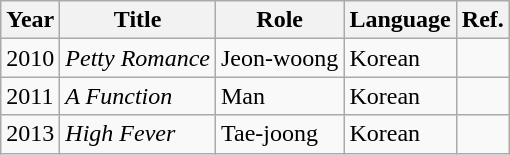<table class="wikitable">
<tr>
<th>Year</th>
<th>Title</th>
<th>Role</th>
<th>Language</th>
<th>Ref.</th>
</tr>
<tr>
<td>2010</td>
<td><em>Petty Romance</em></td>
<td>Jeon-woong</td>
<td>Korean</td>
<td></td>
</tr>
<tr>
<td>2011</td>
<td><em>A Function</em></td>
<td>Man</td>
<td>Korean</td>
<td></td>
</tr>
<tr>
<td>2013</td>
<td><em>High Fever</em></td>
<td>Tae-joong</td>
<td>Korean</td>
<td></td>
</tr>
</table>
